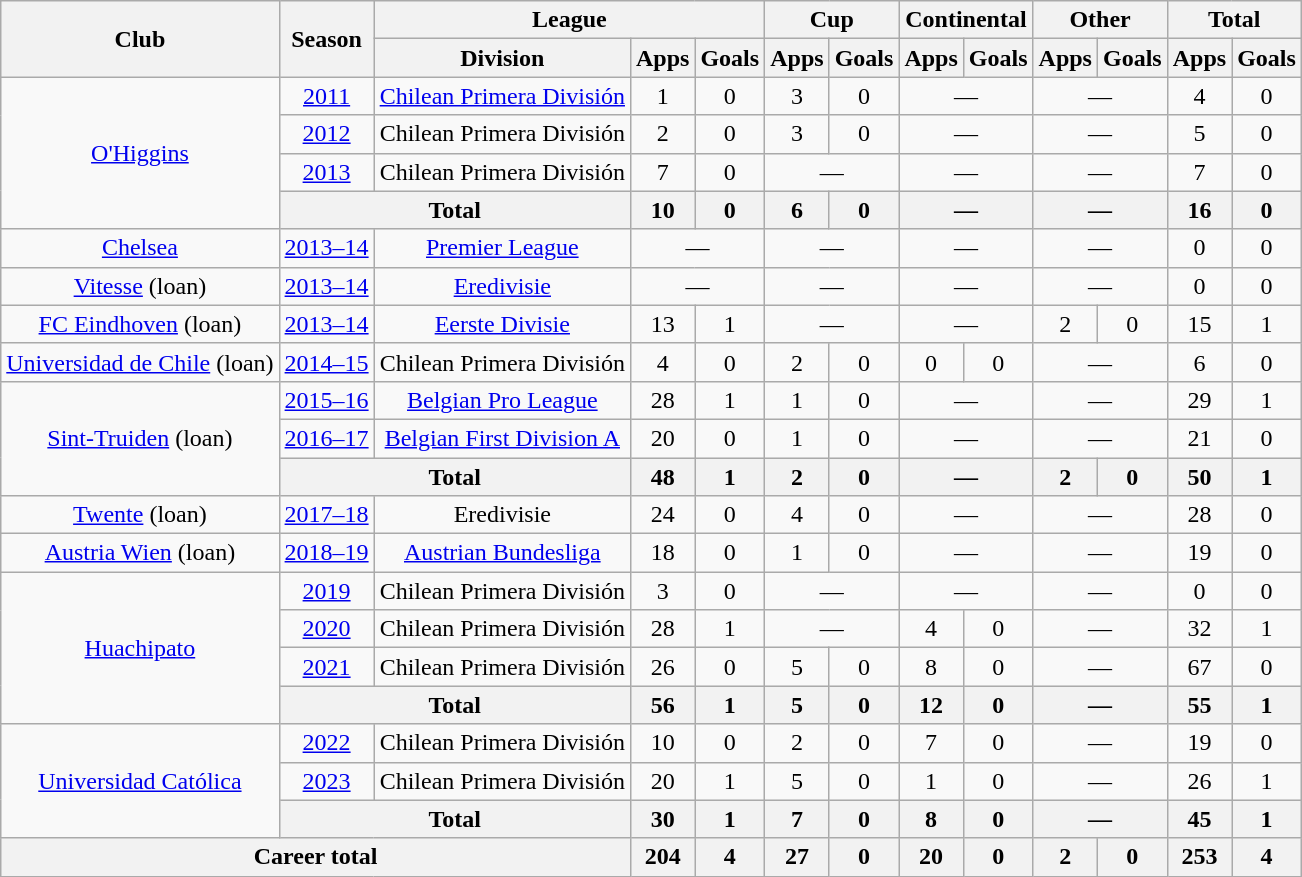<table class="wikitable" style="text-align:center">
<tr>
<th rowspan="2">Club</th>
<th rowspan="2">Season</th>
<th colspan="3">League</th>
<th colspan="2">Cup</th>
<th colspan="2">Continental</th>
<th colspan="2">Other</th>
<th colspan="2">Total</th>
</tr>
<tr>
<th>Division</th>
<th>Apps</th>
<th>Goals</th>
<th>Apps</th>
<th>Goals</th>
<th>Apps</th>
<th>Goals</th>
<th>Apps</th>
<th>Goals</th>
<th>Apps</th>
<th>Goals</th>
</tr>
<tr>
<td rowspan="4"><a href='#'>O'Higgins</a></td>
<td><a href='#'>2011</a></td>
<td><a href='#'>Chilean Primera División</a></td>
<td>1</td>
<td>0</td>
<td>3</td>
<td>0</td>
<td colspan="2">—</td>
<td colspan="2">—</td>
<td>4</td>
<td>0</td>
</tr>
<tr>
<td><a href='#'>2012</a></td>
<td>Chilean Primera División</td>
<td>2</td>
<td>0</td>
<td>3</td>
<td>0</td>
<td colspan="2">—</td>
<td colspan="2">—</td>
<td>5</td>
<td>0</td>
</tr>
<tr>
<td><a href='#'>2013</a></td>
<td>Chilean Primera División</td>
<td>7</td>
<td>0</td>
<td colspan="2">—</td>
<td colspan="2">—</td>
<td colspan="2">—</td>
<td>7</td>
<td>0</td>
</tr>
<tr>
<th colspan=2>Total</th>
<th>10</th>
<th>0</th>
<th>6</th>
<th>0</th>
<th colspan="2">—</th>
<th colspan="2">—</th>
<th>16</th>
<th>0</th>
</tr>
<tr>
<td><a href='#'>Chelsea</a></td>
<td><a href='#'>2013–14</a></td>
<td><a href='#'>Premier League</a></td>
<td colspan="2">—</td>
<td colspan="2">—</td>
<td colspan="2">—</td>
<td colspan="2">—</td>
<td>0</td>
<td>0</td>
</tr>
<tr>
<td rowspan="1"><a href='#'>Vitesse</a> (loan)</td>
<td><a href='#'>2013–14</a></td>
<td><a href='#'>Eredivisie</a></td>
<td colspan="2">—</td>
<td colspan="2">—</td>
<td colspan="2">—</td>
<td colspan="2">—</td>
<td>0</td>
<td>0</td>
</tr>
<tr>
<td rowspan="1"><a href='#'>FC Eindhoven</a> (loan)</td>
<td><a href='#'>2013–14</a></td>
<td><a href='#'>Eerste Divisie</a></td>
<td>13</td>
<td>1</td>
<td colspan="2">—</td>
<td colspan="2">—</td>
<td>2</td>
<td>0</td>
<td>15</td>
<td>1</td>
</tr>
<tr>
<td rowspan="1"><a href='#'>Universidad de Chile</a> (loan)</td>
<td><a href='#'>2014–15</a></td>
<td>Chilean Primera División</td>
<td>4</td>
<td>0</td>
<td>2</td>
<td>0</td>
<td>0</td>
<td>0</td>
<td colspan="2">—</td>
<td>6</td>
<td>0</td>
</tr>
<tr>
<td rowspan="3"><a href='#'>Sint-Truiden</a> (loan)</td>
<td><a href='#'>2015–16</a></td>
<td><a href='#'>Belgian Pro League</a></td>
<td>28</td>
<td>1</td>
<td>1</td>
<td>0</td>
<td colspan="2">—</td>
<td colspan="2">—</td>
<td>29</td>
<td>1</td>
</tr>
<tr>
<td><a href='#'>2016–17</a></td>
<td><a href='#'>Belgian First Division A</a></td>
<td>20</td>
<td>0</td>
<td>1</td>
<td>0</td>
<td colspan="2">—</td>
<td colspan="2">—</td>
<td>21</td>
<td>0</td>
</tr>
<tr>
<th colspan=2>Total</th>
<th>48</th>
<th>1</th>
<th>2</th>
<th>0</th>
<th colspan="2">—</th>
<th>2</th>
<th>0</th>
<th>50</th>
<th>1</th>
</tr>
<tr>
<td rowspan="1"><a href='#'>Twente</a> (loan)</td>
<td><a href='#'>2017–18</a></td>
<td>Eredivisie</td>
<td>24</td>
<td>0</td>
<td>4</td>
<td>0</td>
<td colspan="2">—</td>
<td colspan="2">—</td>
<td>28</td>
<td>0</td>
</tr>
<tr>
<td rowspan="1"><a href='#'>Austria Wien</a> (loan)</td>
<td><a href='#'>2018–19</a></td>
<td><a href='#'>Austrian Bundesliga</a></td>
<td>18</td>
<td>0</td>
<td>1</td>
<td>0</td>
<td colspan="2">—</td>
<td colspan="2">—</td>
<td>19</td>
<td>0</td>
</tr>
<tr>
<td rowspan="4"><a href='#'>Huachipato</a></td>
<td><a href='#'>2019</a></td>
<td>Chilean Primera División</td>
<td>3</td>
<td>0</td>
<td colspan="2">—</td>
<td colspan="2">—</td>
<td colspan="2">—</td>
<td>0</td>
<td>0</td>
</tr>
<tr>
<td><a href='#'>2020</a></td>
<td>Chilean Primera División</td>
<td>28</td>
<td>1</td>
<td colspan="2">—</td>
<td>4</td>
<td>0</td>
<td colspan="2">—</td>
<td>32</td>
<td>1</td>
</tr>
<tr>
<td><a href='#'>2021</a></td>
<td>Chilean Primera División</td>
<td>26</td>
<td>0</td>
<td>5</td>
<td>0</td>
<td>8</td>
<td>0</td>
<td colspan="2">—</td>
<td>67</td>
<td>0</td>
</tr>
<tr>
<th colspan="2">Total</th>
<th>56</th>
<th>1</th>
<th>5</th>
<th>0</th>
<th>12</th>
<th>0</th>
<th colspan="2">—</th>
<th>55</th>
<th>1</th>
</tr>
<tr>
<td rowspan="3" valign="center"><a href='#'>Universidad Católica</a></td>
<td><a href='#'>2022</a></td>
<td>Chilean Primera División</td>
<td>10</td>
<td>0</td>
<td>2</td>
<td>0</td>
<td>7</td>
<td>0</td>
<td colspan="2">—</td>
<td>19</td>
<td>0</td>
</tr>
<tr>
<td><a href='#'>2023</a></td>
<td>Chilean Primera División</td>
<td>20</td>
<td>1</td>
<td>5</td>
<td>0</td>
<td>1</td>
<td>0</td>
<td colspan="2">—</td>
<td>26</td>
<td>1</td>
</tr>
<tr>
<th colspan="2">Total</th>
<th>30</th>
<th>1</th>
<th>7</th>
<th>0</th>
<th>8</th>
<th>0</th>
<th colspan="2">—</th>
<th>45</th>
<th>1</th>
</tr>
<tr>
<th colspan="3">Career total</th>
<th>204</th>
<th>4</th>
<th>27</th>
<th>0</th>
<th>20</th>
<th>0</th>
<th>2</th>
<th>0</th>
<th>253</th>
<th>4</th>
</tr>
</table>
